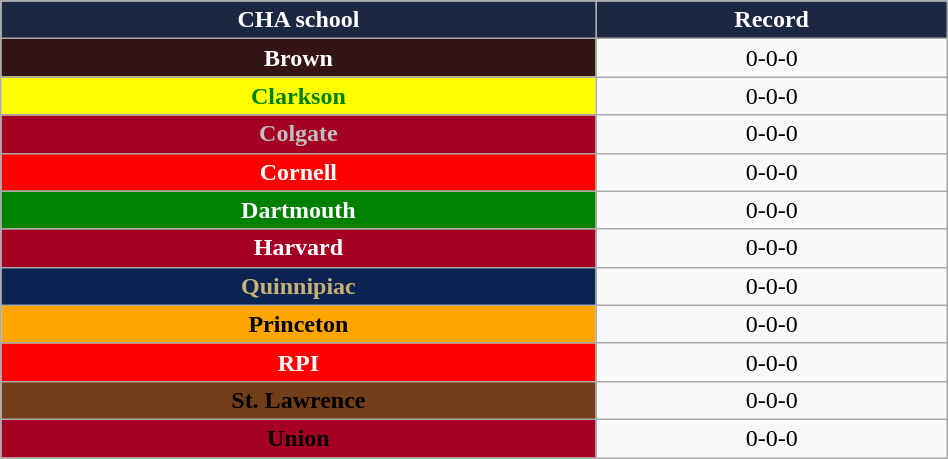<table class="wikitable" width="50%">
<tr style="text-align:center; background:#1c2841; color:white;">
<td><strong>CHA school</strong></td>
<td><strong>Record</strong></td>
</tr>
<tr style="text-align:center;">
<td style="background: #321414;color:white"><strong>Brown</strong></td>
<td>0-0-0</td>
</tr>
<tr style="text-align:center;">
<td style="background:yellow;color:green"><strong>Clarkson</strong></td>
<td>0-0-0</td>
</tr>
<tr style="text-align:center;">
<td style="background:#A50024;color:silver"><strong>Colgate</strong></td>
<td>0-0-0</td>
</tr>
<tr style="text-align:center;">
<td style="background:red;color:#FFFFFF"><strong>Cornell</strong></td>
<td>0-0-0</td>
</tr>
<tr style="text-align:center;">
<td style="background:green;color:white"><strong>Dartmouth</strong></td>
<td>0-0-0</td>
</tr>
<tr style="text-align:center;">
<td style="background: #A50024;color:#FFFFFF"><strong>Harvard</strong></td>
<td>0-0-0</td>
</tr>
<tr style="text-align:center;">
<td style="background:#0a2351;color: #c9b074"><strong>Quinnipiac</strong></td>
<td>0-0-0</td>
</tr>
<tr style="text-align:center;">
<td style="background: orange;color:black"><strong>Princeton</strong></td>
<td>0-0-0</td>
</tr>
<tr style="text-align:center;">
<td style="background:red;color:white"><strong>RPI</strong></td>
<td>0-0-0</td>
</tr>
<tr style="text-align:center;">
<td style="background: #733D1A";color:white"><strong>St. Lawrence</strong></td>
<td>0-0-0</td>
</tr>
<tr style="text-align:center;">
<td style="background:#A50024";color:black"><strong>Union</strong></td>
<td>0-0-0</td>
</tr>
</table>
